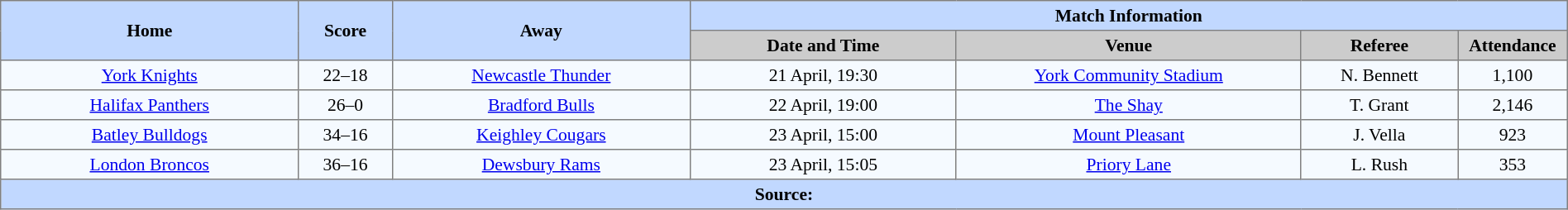<table border=1 style="border-collapse:collapse; font-size:90%; text-align:center"; cellpadding=3 cellspacing=0 width=100%>
<tr bgcolor="#c1d8ff">
<th rowspan=2 width=19%>Home</th>
<th rowspan=2 width=6%>Score</th>
<th rowspan=2 width=19%>Away</th>
<th colspan=4>Match Information</th>
</tr>
<tr bgcolor="#cccccc">
<th width=17%>Date and Time</th>
<th width=22%>Venue</th>
<th width=10%>Referee</th>
<th width=7%>Attendance</th>
</tr>
<tr bgcolor=#f5faff>
<td> <a href='#'>York Knights</a></td>
<td>22–18</td>
<td> <a href='#'>Newcastle Thunder</a></td>
<td>21 April, 19:30</td>
<td><a href='#'>York Community Stadium</a></td>
<td>N. Bennett</td>
<td>1,100</td>
</tr>
<tr bgcolor=#f5faff>
<td> <a href='#'>Halifax Panthers</a></td>
<td>26–0</td>
<td> <a href='#'>Bradford Bulls</a></td>
<td>22 April, 19:00</td>
<td><a href='#'>The Shay</a></td>
<td>T. Grant</td>
<td>2,146</td>
</tr>
<tr bgcolor=#f5faff>
<td> <a href='#'>Batley Bulldogs</a></td>
<td>34–16</td>
<td> <a href='#'>Keighley Cougars</a></td>
<td>23 April, 15:00</td>
<td><a href='#'>Mount Pleasant</a></td>
<td>J. Vella</td>
<td>923</td>
</tr>
<tr bgcolor=#f5faff>
<td> <a href='#'>London Broncos</a></td>
<td>36–16</td>
<td> <a href='#'>Dewsbury Rams</a></td>
<td>23 April, 15:05</td>
<td><a href='#'>Priory Lane</a></td>
<td>L. Rush</td>
<td>353</td>
</tr>
<tr bgcolor=#c1d8ff>
<th colspan=7>Source:</th>
</tr>
</table>
